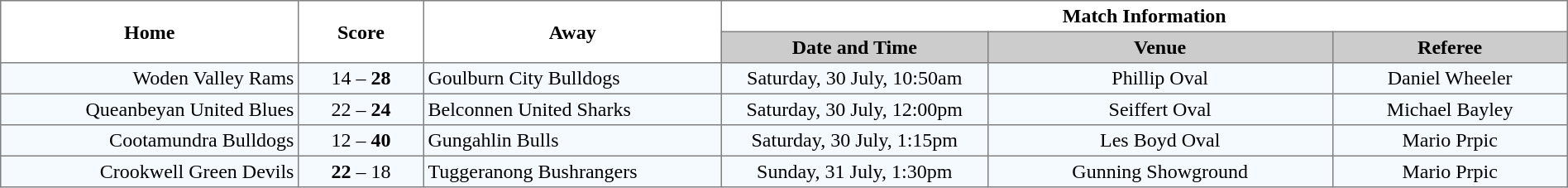<table border="1" cellpadding="3" cellspacing="0" width="100%" style="border-collapse:collapse;  text-align:center;">
<tr>
<th rowspan="2" width="19%">Home</th>
<th rowspan="2" width="8%">Score</th>
<th rowspan="2" width="19%">Away</th>
<th colspan="3">Match Information</th>
</tr>
<tr style="background:#CCCCCC">
<th width="17%">Date and Time</th>
<th width="22%">Venue</th>
<th width="50%">Referee</th>
</tr>
<tr style="text-align:center; background:#f5faff;">
<td align="right">Woden Valley Rams </td>
<td>14 – <strong>28</strong></td>
<td align="left"> Goulburn City Bulldogs</td>
<td>Saturday, 30 July, 10:50am</td>
<td>Phillip Oval</td>
<td>Daniel Wheeler</td>
</tr>
<tr style="text-align:center; background:#f5faff;">
<td align="right">Queanbeyan United Blues </td>
<td>22 – <strong>24</strong></td>
<td align="left"> Belconnen United Sharks</td>
<td>Saturday, 30 July, 12:00pm</td>
<td>Seiffert Oval</td>
<td>Michael Bayley</td>
</tr>
<tr style="text-align:center; background:#f5faff;">
<td align="right">Cootamundra Bulldogs </td>
<td>12 – <strong>40</strong></td>
<td align="left"> Gungahlin Bulls</td>
<td>Saturday, 30 July, 1:15pm</td>
<td>Les Boyd Oval</td>
<td>Mario Prpic</td>
</tr>
<tr style="text-align:center; background:#f5faff;">
<td align="right">Crookwell Green Devils </td>
<td><strong>22</strong> – 18</td>
<td align="left"> Tuggeranong Bushrangers</td>
<td>Sunday, 31 July, 1:30pm</td>
<td>Gunning Showground</td>
<td>Mario Prpic</td>
</tr>
</table>
